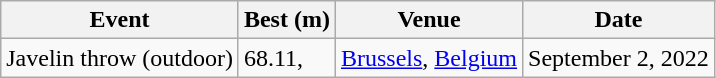<table class="wikitable">
<tr>
<th>Event</th>
<th>Best (m)</th>
<th>Venue</th>
<th>Date</th>
</tr>
<tr>
<td>Javelin throw (outdoor)</td>
<td>68.11, </td>
<td><a href='#'>Brussels</a>, <a href='#'>Belgium</a></td>
<td>September 2, 2022</td>
</tr>
</table>
